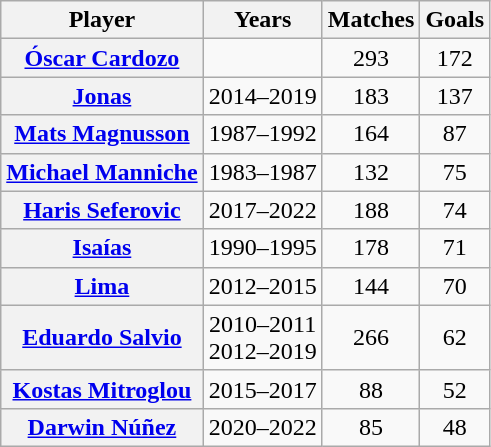<table class="wikitable sortable plainrowheaders" style="text-align:center;">
<tr>
<th scope="col">Player</th>
<th scope="col">Years</th>
<th scope="col">Matches</th>
<th scope="col">Goals</th>
</tr>
<tr>
<th scope="row" align=left> <a href='#'>Óscar Cardozo</a></th>
<td></td>
<td>293</td>
<td>172</td>
</tr>
<tr>
<th scope="row" align=left> <a href='#'>Jonas</a></th>
<td>2014–2019</td>
<td>183</td>
<td>137</td>
</tr>
<tr>
<th scope="row" align=left> <a href='#'>Mats Magnusson</a></th>
<td>1987–1992</td>
<td>164</td>
<td>87</td>
</tr>
<tr>
<th scope="row" align=left> <a href='#'>Michael Manniche</a></th>
<td>1983–1987</td>
<td>132</td>
<td>75</td>
</tr>
<tr>
<th scope="row" align=left> <a href='#'>Haris Seferovic</a></th>
<td>2017–2022</td>
<td>188</td>
<td>74</td>
</tr>
<tr>
<th scope="row" align=left> <a href='#'>Isaías</a></th>
<td>1990–1995</td>
<td>178</td>
<td>71</td>
</tr>
<tr>
<th scope="row" align=left> <a href='#'>Lima</a></th>
<td>2012–2015</td>
<td>144</td>
<td>70</td>
</tr>
<tr>
<th scope="row" align=left> <a href='#'>Eduardo Salvio</a></th>
<td>2010–2011<br>2012–2019</td>
<td>266</td>
<td>62</td>
</tr>
<tr>
<th scope="row" align=left> <a href='#'>Kostas Mitroglou</a></th>
<td>2015–2017</td>
<td>88</td>
<td>52</td>
</tr>
<tr>
<th scope="row" align=left> <a href='#'>Darwin Núñez</a></th>
<td>2020–2022</td>
<td>85</td>
<td>48</td>
</tr>
</table>
